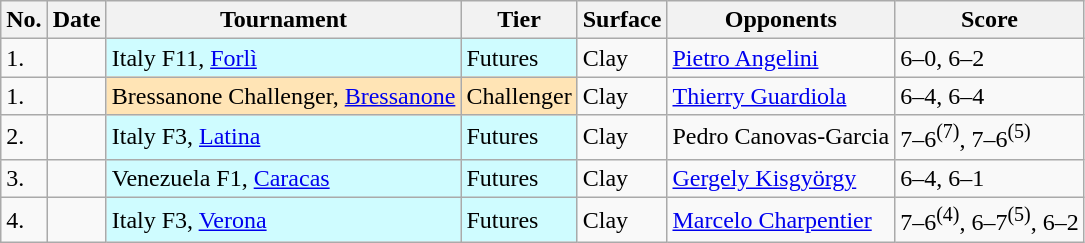<table class="sortable wikitable">
<tr>
<th>No.</th>
<th>Date</th>
<th>Tournament</th>
<th>Tier</th>
<th>Surface</th>
<th>Opponents</th>
<th class="unsortable">Score</th>
</tr>
<tr>
<td>1.</td>
<td></td>
<td style="background:#cffcff;">Italy F11, <a href='#'>Forlì</a></td>
<td style="background:#cffcff;">Futures</td>
<td>Clay</td>
<td> <a href='#'>Pietro Angelini</a></td>
<td>6–0, 6–2</td>
</tr>
<tr>
<td>1.</td>
<td></td>
<td style="background:moccasin;">Bressanone Challenger, <a href='#'>Bressanone</a></td>
<td style="background:moccasin;">Challenger</td>
<td>Clay</td>
<td> <a href='#'>Thierry Guardiola</a></td>
<td>6–4, 6–4</td>
</tr>
<tr>
<td>2.</td>
<td></td>
<td style="background:#cffcff;">Italy F3, <a href='#'>Latina</a></td>
<td style="background:#cffcff;">Futures</td>
<td>Clay</td>
<td> Pedro Canovas-Garcia</td>
<td>7–6<sup>(7)</sup>, 7–6<sup>(5)</sup></td>
</tr>
<tr>
<td>3.</td>
<td></td>
<td style="background:#cffcff;">Venezuela F1, <a href='#'>Caracas</a></td>
<td style="background:#cffcff;">Futures</td>
<td>Clay</td>
<td> <a href='#'>Gergely Kisgyörgy</a></td>
<td>6–4, 6–1</td>
</tr>
<tr>
<td>4.</td>
<td></td>
<td style="background:#cffcff;">Italy F3, <a href='#'>Verona</a></td>
<td style="background:#cffcff;">Futures</td>
<td>Clay</td>
<td> <a href='#'>Marcelo Charpentier</a></td>
<td>7–6<sup>(4)</sup>, 6–7<sup>(5)</sup>, 6–2</td>
</tr>
</table>
